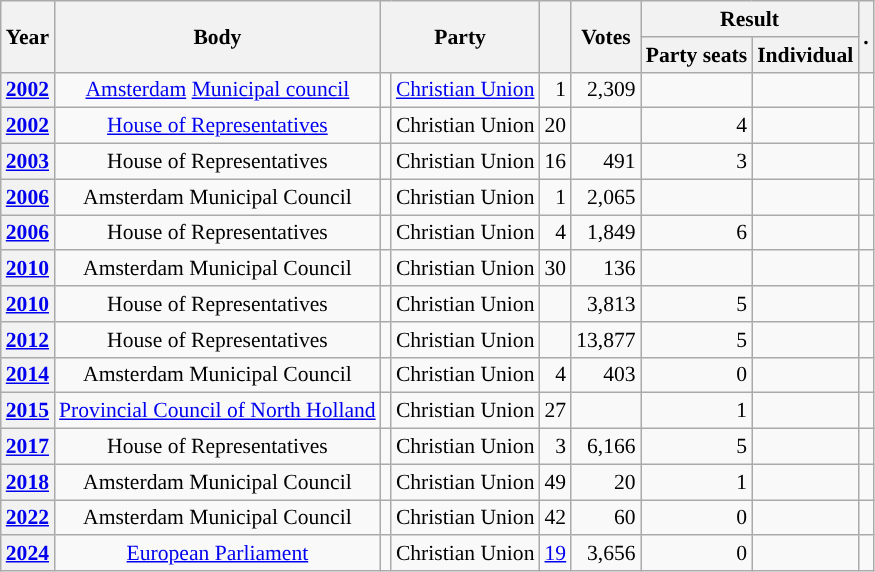<table class="wikitable plainrowheaders sortable" border=2 cellpadding=4 cellspacing=0 style="border: 1px #aaa solid; font-size: 90%; text-align:center;">
<tr>
<th scope="col" rowspan=2>Year</th>
<th scope="col" rowspan=2>Body</th>
<th scope="col" colspan=2 rowspan=2>Party</th>
<th scope="col" rowspan=2></th>
<th scope="col" rowspan=2>Votes</th>
<th scope="colgroup" colspan=2>Result</th>
<th scope="col" rowspan=2>.</th>
</tr>
<tr>
<th scope="col">Party seats</th>
<th scope="col">Individual</th>
</tr>
<tr>
<th scope="row"><a href='#'>2002</a></th>
<td><a href='#'>Amsterdam</a> <a href='#'>Municipal council</a></td>
<td style="background-color:"></td>
<td><a href='#'>Christian Union</a></td>
<td style=text-align:right>1</td>
<td style=text-align:right>2,309</td>
<td style=text-align:right></td>
<td></td>
<td></td>
</tr>
<tr>
<th scope="row"><a href='#'>2002</a></th>
<td><a href='#'>House of Representatives</a></td>
<td style="background-color:"></td>
<td>Christian Union</td>
<td style=text-align:right>20</td>
<td style=text-align:right></td>
<td style=text-align:right>4</td>
<td></td>
<td></td>
</tr>
<tr>
<th scope="row"><a href='#'>2003</a></th>
<td>House of Representatives</td>
<td style="background-color:"></td>
<td>Christian Union</td>
<td style=text-align:right>16</td>
<td style=text-align:right>491</td>
<td style=text-align:right>3</td>
<td></td>
<td></td>
</tr>
<tr>
<th scope="row"><a href='#'>2006</a></th>
<td>Amsterdam Municipal Council</td>
<td style="background-color:"></td>
<td>Christian Union</td>
<td style=text-align:right>1</td>
<td style=text-align:right>2,065</td>
<td style=text-align:right></td>
<td></td>
<td></td>
</tr>
<tr>
<th scope="row"><a href='#'>2006</a></th>
<td>House of Representatives</td>
<td style="background-color:"></td>
<td>Christian Union</td>
<td style=text-align:right>4</td>
<td style=text-align:right>1,849</td>
<td style=text-align:right>6</td>
<td></td>
<td></td>
</tr>
<tr>
<th scope="row"><a href='#'>2010</a></th>
<td>Amsterdam Municipal Council</td>
<td style="background-color:"></td>
<td>Christian Union</td>
<td style=text-align:right>30</td>
<td style=text-align:right>136</td>
<td style=text-align:right></td>
<td></td>
<td></td>
</tr>
<tr>
<th scope="row"><a href='#'>2010</a></th>
<td>House of Representatives</td>
<td style="background-color:"></td>
<td>Christian Union</td>
<td style=text-align:right></td>
<td style=text-align:right>3,813</td>
<td style=text-align:right>5</td>
<td></td>
<td></td>
</tr>
<tr>
<th scope="row"><a href='#'>2012</a></th>
<td>House of Representatives</td>
<td style="background-color:"></td>
<td>Christian Union</td>
<td style=text-align:right></td>
<td style=text-align:right>13,877</td>
<td style=text-align:right>5</td>
<td></td>
<td></td>
</tr>
<tr>
<th scope="row"><a href='#'>2014</a></th>
<td>Amsterdam Municipal Council</td>
<td style="background-color:"></td>
<td>Christian Union</td>
<td style=text-align:right>4</td>
<td style=text-align:right>403</td>
<td style=text-align:right>0</td>
<td></td>
<td></td>
</tr>
<tr>
<th scope="row"><a href='#'>2015</a></th>
<td><a href='#'>Provincial Council of North Holland</a></td>
<td style="background-color:"></td>
<td>Christian Union</td>
<td style=text-align:right>27</td>
<td style=text-align:right></td>
<td style=text-align:right>1</td>
<td></td>
<td></td>
</tr>
<tr>
<th scope="row"><a href='#'>2017</a></th>
<td>House of Representatives</td>
<td style="background-color:"></td>
<td>Christian Union</td>
<td style=text-align:right>3</td>
<td style=text-align:right>6,166</td>
<td style=text-align:right>5</td>
<td></td>
<td></td>
</tr>
<tr>
<th scope="row"><a href='#'>2018</a></th>
<td>Amsterdam Municipal Council</td>
<td style="background-color:"></td>
<td>Christian Union</td>
<td style=text-align:right>49</td>
<td style=text-align:right>20</td>
<td style=text-align:right>1</td>
<td></td>
<td></td>
</tr>
<tr>
<th scope="row"><a href='#'>2022</a></th>
<td>Amsterdam Municipal Council</td>
<td style="background-color:"></td>
<td>Christian Union</td>
<td style=text-align:right>42</td>
<td style=text-align:right>60</td>
<td style=text-align:right>0</td>
<td></td>
<td></td>
</tr>
<tr>
<th scope="row"><a href='#'>2024</a></th>
<td><a href='#'>European Parliament</a></td>
<td style="background-color:"></td>
<td>Christian Union</td>
<td style=text-align:right><a href='#'>19</a></td>
<td style=text-align:right>3,656</td>
<td style=text-align:right>0</td>
<td></td>
<td></td>
</tr>
</table>
